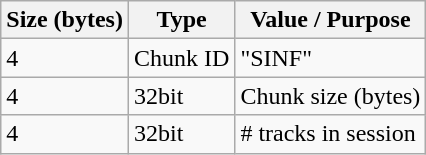<table class="wikitable">
<tr>
<th>Size (bytes)</th>
<th>Type</th>
<th>Value / Purpose</th>
</tr>
<tr>
<td>4</td>
<td>Chunk ID</td>
<td>"SINF"</td>
</tr>
<tr>
<td>4</td>
<td>32bit</td>
<td>Chunk size (bytes)</td>
</tr>
<tr>
<td>4</td>
<td>32bit</td>
<td># tracks in session</td>
</tr>
</table>
